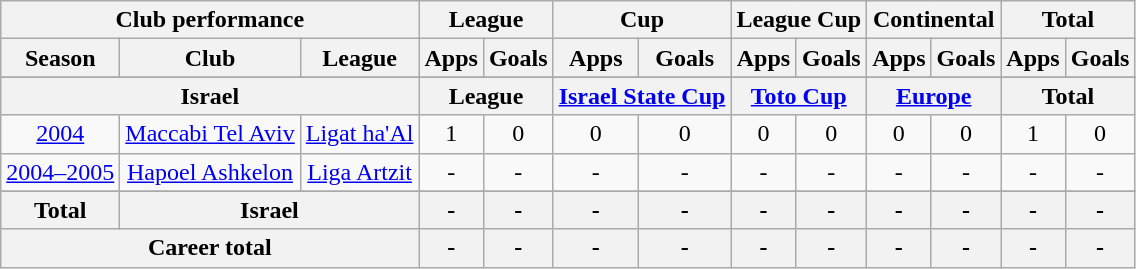<table class="wikitable" style="text-align:center">
<tr>
<th colspan=3>Club performance</th>
<th colspan=2>League</th>
<th colspan=2>Cup</th>
<th colspan=2>League Cup</th>
<th colspan=2>Continental</th>
<th colspan=2>Total</th>
</tr>
<tr>
<th>Season</th>
<th>Club</th>
<th>League</th>
<th>Apps</th>
<th>Goals</th>
<th>Apps</th>
<th>Goals</th>
<th>Apps</th>
<th>Goals</th>
<th>Apps</th>
<th>Goals</th>
<th>Apps</th>
<th>Goals</th>
</tr>
<tr>
</tr>
<tr>
<th colspan=3>Israel</th>
<th colspan=2>League</th>
<th colspan=2><a href='#'>Israel State Cup</a></th>
<th colspan=2><a href='#'>Toto Cup</a></th>
<th colspan=2><a href='#'>Europe</a></th>
<th colspan=2>Total</th>
</tr>
<tr>
<td><a href='#'>2004</a></td>
<td><a href='#'>Maccabi Tel Aviv</a></td>
<td><a href='#'>Ligat ha'Al</a></td>
<td>1</td>
<td>0</td>
<td>0</td>
<td>0</td>
<td>0</td>
<td>0</td>
<td>0</td>
<td>0</td>
<td>1</td>
<td>0</td>
</tr>
<tr>
<td><a href='#'>2004–2005</a></td>
<td><a href='#'>Hapoel Ashkelon</a></td>
<td><a href='#'>Liga Artzit</a></td>
<td>-</td>
<td>-</td>
<td>-</td>
<td>-</td>
<td>-</td>
<td>-</td>
<td>-</td>
<td>-</td>
<td>-</td>
<td>-</td>
</tr>
<tr>
</tr>
<tr>
<th rowspan=1>Total</th>
<th colspan=2>Israel</th>
<th>-</th>
<th>-</th>
<th>-</th>
<th>-</th>
<th>-</th>
<th>-</th>
<th>-</th>
<th>-</th>
<th>-</th>
<th>-</th>
</tr>
<tr>
<th colspan=3>Career total</th>
<th>-</th>
<th>-</th>
<th>-</th>
<th>-</th>
<th>-</th>
<th>-</th>
<th>-</th>
<th>-</th>
<th>-</th>
<th>-</th>
</tr>
</table>
